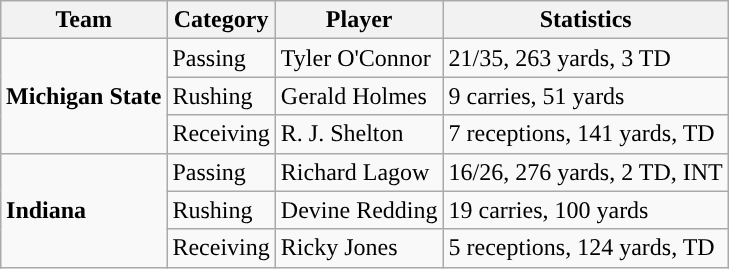<table class="wikitable" style="float: right;">
<tr>
<th>Team</th>
<th>Category</th>
<th>Player</th>
<th>Statistics</th>
</tr>
<tr>
<td rowspan=3><strong>Michigan State</strong></td>
<td>Passing</td>
<td>Tyler O'Connor</td>
<td>21/35, 263 yards, 3 TD</td>
</tr>
<tr>
<td>Rushing</td>
<td>Gerald Holmes</td>
<td>9 carries, 51 yards</td>
</tr>
<tr>
<td>Receiving</td>
<td>R. J. Shelton</td>
<td>7 receptions, 141 yards, TD</td>
</tr>
<tr>
<td rowspan=3><strong>Indiana</strong></td>
<td>Passing</td>
<td>Richard Lagow</td>
<td>16/26, 276 yards, 2 TD, INT</td>
</tr>
<tr>
<td>Rushing</td>
<td>Devine Redding</td>
<td>19 carries, 100 yards</td>
</tr>
<tr>
<td>Receiving</td>
<td>Ricky Jones</td>
<td>5 receptions, 124 yards, TD</td>
</tr>
</table>
